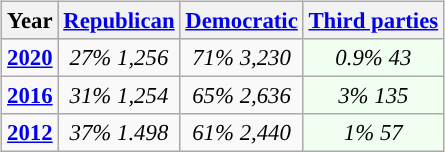<table class="wikitable" style="float:right; font-size:95%;">
<tr bgcolor=lightgrey>
<th>Year</th>
<th><a href='#'>Republican</a></th>
<th><a href='#'>Democratic</a></th>
<th><a href='#'>Third parties</a></th>
</tr>
<tr>
<td style="text-align:center; "><strong><a href='#'>2020</a></strong></td>
<td style="text-align:center; "><em>27%</em> <em>1,256</em></td>
<td style="text-align:center; "><em>71%</em> <em>3,230</em></td>
<td style="text-align:center; background:honeyDew;"><em>0.9%</em> <em>43</em></td>
</tr>
<tr>
<td style="text-align:center; "><strong><a href='#'>2016</a></strong></td>
<td style="text-align:center; "><em>31%</em> <em>1,254</em></td>
<td style="text-align:center; "><em>65%</em> <em>2,636</em></td>
<td style="text-align:center; background:honeyDew;"><em>3%</em> <em>135</em></td>
</tr>
<tr>
<td style="text-align:center; "><strong><a href='#'>2012</a></strong></td>
<td style="text-align:center; "><em>37%</em> <em>1.498</em></td>
<td style="text-align:center; "><em>61%</em> <em>2,440</em></td>
<td style="text-align:center; background:honeyDew;"><em>1%</em> <em>57</em></td>
</tr>
</table>
